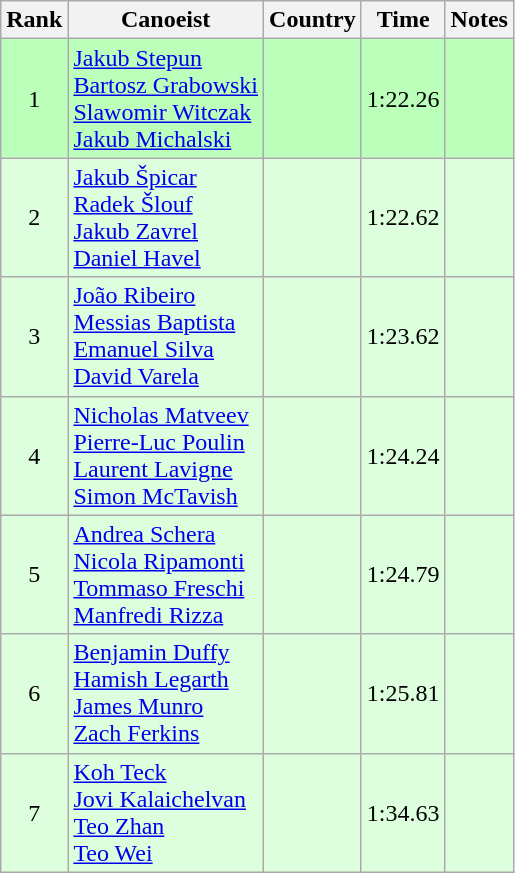<table class="wikitable" style="text-align:center">
<tr>
<th>Rank</th>
<th>Canoeist</th>
<th>Country</th>
<th>Time</th>
<th>Notes</th>
</tr>
<tr bgcolor=bbffbb>
<td>1</td>
<td align="left"><a href='#'>Jakub Stepun</a><br><a href='#'>Bartosz Grabowski</a><br><a href='#'>Slawomir Witczak</a><br><a href='#'>Jakub Michalski</a></td>
<td align="left"></td>
<td>1:22.26</td>
<td></td>
</tr>
<tr bgcolor=ddffdd>
<td>2</td>
<td align="left"><a href='#'>Jakub Špicar</a><br><a href='#'>Radek Šlouf</a><br><a href='#'>Jakub Zavrel</a><br><a href='#'>Daniel Havel</a></td>
<td align="left"></td>
<td>1:22.62</td>
<td></td>
</tr>
<tr bgcolor=ddffdd>
<td>3</td>
<td align="left"><a href='#'>João Ribeiro</a><br><a href='#'>Messias Baptista</a><br><a href='#'>Emanuel Silva</a><br><a href='#'>David Varela</a></td>
<td align="left"></td>
<td>1:23.62</td>
<td></td>
</tr>
<tr bgcolor=ddffdd>
<td>4</td>
<td align="left"><a href='#'>Nicholas Matveev</a><br><a href='#'>Pierre-Luc Poulin</a><br><a href='#'>Laurent Lavigne</a><br><a href='#'>Simon McTavish</a></td>
<td align="left"></td>
<td>1:24.24</td>
<td></td>
</tr>
<tr bgcolor=ddffdd>
<td>5</td>
<td align="left"><a href='#'>Andrea Schera</a><br><a href='#'>Nicola Ripamonti</a><br><a href='#'>Tommaso Freschi</a><br><a href='#'>Manfredi Rizza</a></td>
<td align="left"></td>
<td>1:24.79</td>
<td></td>
</tr>
<tr bgcolor=ddffdd>
<td>6</td>
<td align="left"><a href='#'>Benjamin Duffy</a><br><a href='#'>Hamish Legarth</a><br><a href='#'>James Munro</a><br><a href='#'>Zach Ferkins</a></td>
<td align="left"></td>
<td>1:25.81</td>
<td></td>
</tr>
<tr bgcolor=ddffdd>
<td>7</td>
<td align="left"><a href='#'>Koh Teck</a><br><a href='#'>Jovi Kalaichelvan</a><br><a href='#'>Teo Zhan</a><br><a href='#'>Teo Wei</a></td>
<td align="left"></td>
<td>1:34.63</td>
<td></td>
</tr>
</table>
